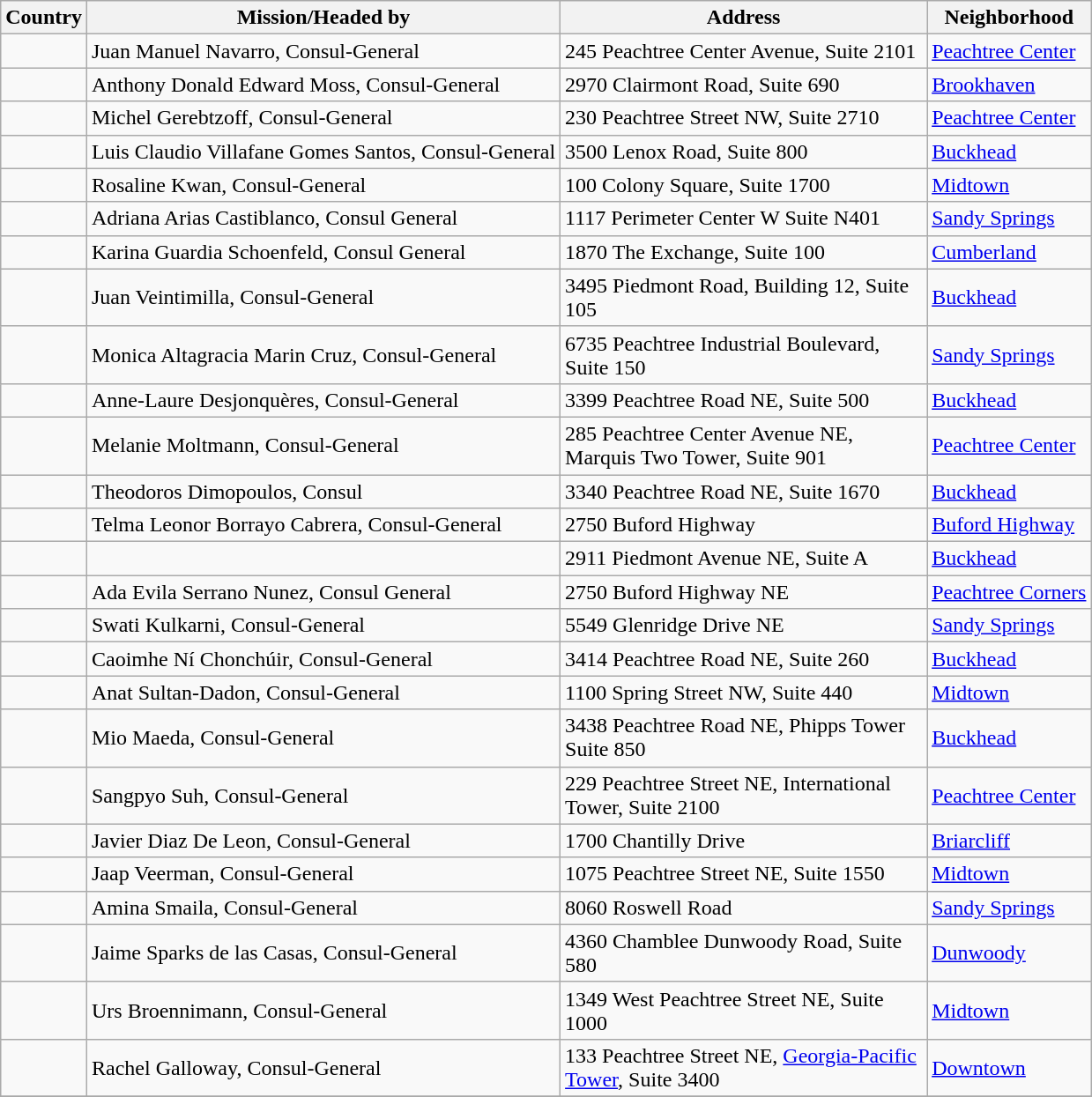<table class="wikitable sortable">
<tr>
<th>Country</th>
<th>Mission/Headed by</th>
<th width=270px>Address</th>
<th>Neighborhood</th>
</tr>
<tr>
<td></td>
<td>Juan Manuel Navarro, Consul-General</td>
<td>245 Peachtree Center Avenue, Suite 2101</td>
<td><a href='#'>Peachtree Center</a></td>
</tr>
<tr>
<td></td>
<td>Anthony Donald Edward Moss, Consul-General</td>
<td>2970 Clairmont Road, Suite 690</td>
<td><a href='#'>Brookhaven</a></td>
</tr>
<tr>
<td></td>
<td>Michel Gerebtzoff, Consul-General</td>
<td>230 Peachtree Street NW, Suite 2710</td>
<td><a href='#'>Peachtree Center</a></td>
</tr>
<tr>
<td></td>
<td>Luis Claudio Villafane Gomes Santos, Consul-General</td>
<td>3500 Lenox Road, Suite 800</td>
<td><a href='#'>Buckhead</a></td>
</tr>
<tr>
<td></td>
<td>Rosaline Kwan, Consul-General</td>
<td>100 Colony Square, Suite 1700</td>
<td><a href='#'>Midtown</a></td>
</tr>
<tr>
<td></td>
<td>Adriana Arias Castiblanco, Consul General</td>
<td>1117 Perimeter Center W Suite N401</td>
<td><a href='#'>Sandy Springs</a></td>
</tr>
<tr>
<td></td>
<td>Karina Guardia Schoenfeld, Consul General</td>
<td>1870 The Exchange, Suite 100</td>
<td><a href='#'>Cumberland</a></td>
</tr>
<tr>
<td></td>
<td>Juan Veintimilla, Consul-General</td>
<td>3495 Piedmont Road, Building 12, Suite 105</td>
<td><a href='#'>Buckhead</a></td>
</tr>
<tr>
<td></td>
<td>Monica Altagracia Marin Cruz, Consul-General</td>
<td>6735 Peachtree Industrial Boulevard, Suite 150</td>
<td><a href='#'>Sandy Springs</a></td>
</tr>
<tr>
<td></td>
<td>Anne-Laure Desjonquères, Consul-General</td>
<td>3399 Peachtree Road NE, Suite 500</td>
<td><a href='#'>Buckhead</a></td>
</tr>
<tr>
<td></td>
<td>Melanie Moltmann, Consul-General</td>
<td>285 Peachtree Center Avenue NE, Marquis Two Tower, Suite 901</td>
<td><a href='#'>Peachtree Center</a></td>
</tr>
<tr>
<td></td>
<td>Theodoros Dimopoulos, Consul</td>
<td>3340 Peachtree Road NE, Suite 1670</td>
<td><a href='#'>Buckhead</a></td>
</tr>
<tr>
<td></td>
<td>Telma Leonor Borrayo Cabrera, Consul-General</td>
<td>2750 Buford Highway</td>
<td><a href='#'>Buford Highway</a></td>
</tr>
<tr>
<td></td>
<td></td>
<td>2911 Piedmont Avenue NE, Suite A</td>
<td><a href='#'>Buckhead</a></td>
</tr>
<tr>
<td></td>
<td>Ada Evila Serrano Nunez, Consul General</td>
<td>2750 Buford Highway NE</td>
<td><a href='#'>Peachtree Corners</a></td>
</tr>
<tr>
<td></td>
<td>Swati Kulkarni, Consul-General</td>
<td>5549 Glenridge Drive NE</td>
<td><a href='#'>Sandy Springs</a></td>
</tr>
<tr>
<td></td>
<td>Caoimhe Ní Chonchúir, Consul-General</td>
<td>3414 Peachtree Road NE, Suite 260</td>
<td><a href='#'>Buckhead</a></td>
</tr>
<tr>
<td></td>
<td>Anat Sultan-Dadon, Consul-General</td>
<td>1100 Spring Street NW, Suite 440</td>
<td><a href='#'>Midtown</a></td>
</tr>
<tr>
<td></td>
<td>Mio Maeda, Consul-General</td>
<td>3438 Peachtree Road NE, Phipps Tower Suite 850</td>
<td><a href='#'>Buckhead</a></td>
</tr>
<tr>
<td></td>
<td>Sangpyo Suh, Consul-General</td>
<td>229 Peachtree Street NE, International Tower, Suite 2100</td>
<td><a href='#'>Peachtree Center</a></td>
</tr>
<tr>
<td></td>
<td>Javier Diaz De Leon, Consul-General</td>
<td>1700 Chantilly Drive</td>
<td><a href='#'>Briarcliff</a></td>
</tr>
<tr>
<td></td>
<td>Jaap Veerman, Consul-General</td>
<td>1075 Peachtree Street NE, Suite 1550</td>
<td><a href='#'>Midtown</a></td>
</tr>
<tr>
<td></td>
<td>Amina Smaila, Consul-General</td>
<td>8060 Roswell Road</td>
<td><a href='#'>Sandy Springs</a></td>
</tr>
<tr>
<td></td>
<td>Jaime Sparks de las Casas, Consul-General</td>
<td>4360 Chamblee Dunwoody Road, Suite 580</td>
<td><a href='#'>Dunwoody</a></td>
</tr>
<tr>
<td></td>
<td>Urs Broennimann, Consul-General</td>
<td>1349 West Peachtree Street NE, Suite 1000</td>
<td><a href='#'>Midtown</a></td>
</tr>
<tr>
<td></td>
<td>Rachel Galloway, Consul-General</td>
<td>133 Peachtree Street NE, <a href='#'>Georgia-Pacific Tower</a>, Suite 3400</td>
<td><a href='#'>Downtown</a></td>
</tr>
<tr>
</tr>
</table>
